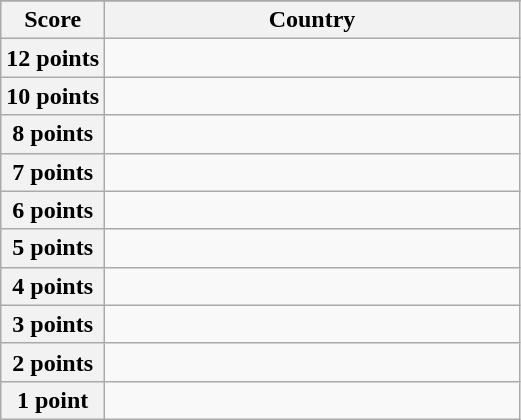<table class="wikitable">
<tr>
</tr>
<tr>
<th scope="col" width="20%">Score</th>
<th scope="col">Country</th>
</tr>
<tr>
<th scope="row">12 points</th>
<td></td>
</tr>
<tr>
<th scope="row">10 points</th>
<td></td>
</tr>
<tr>
<th scope="row">8 points</th>
<td></td>
</tr>
<tr>
<th scope="row">7 points</th>
<td></td>
</tr>
<tr>
<th scope="row">6 points</th>
<td></td>
</tr>
<tr>
<th scope="row">5 points</th>
<td></td>
</tr>
<tr>
<th scope="row">4 points</th>
<td></td>
</tr>
<tr>
<th scope="row">3 points</th>
<td></td>
</tr>
<tr>
<th scope="row">2 points</th>
<td></td>
</tr>
<tr>
<th scope="row">1 point</th>
<td></td>
</tr>
</table>
